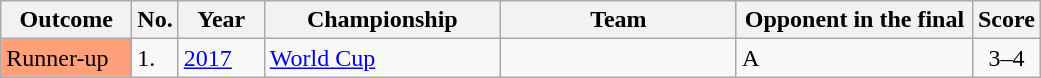<table class="wikitable sortable">
<tr>
<th scope="col" style="width:80px;">Outcome</th>
<th scope="col" style="width:20px;">No.</th>
<th scope="col" style="width:50px;">Year</th>
<th scope="col" style="width:150px;">Championship</th>
<th scope="col" style="width:150px;">Team</th>
<th scope="col" style="width:150px;">Opponent in the final</th>
<th scope="col" style="width:20px;">Score</th>
</tr>
<tr>
<td style="background:#ffa07a;">Runner-up</td>
<td>1.</td>
<td><a href='#'>2017</a></td>
<td><a href='#'>World Cup</a></td>
<td></td>
<td> A</td>
<td style="text-align:center;">3–4</td>
</tr>
</table>
